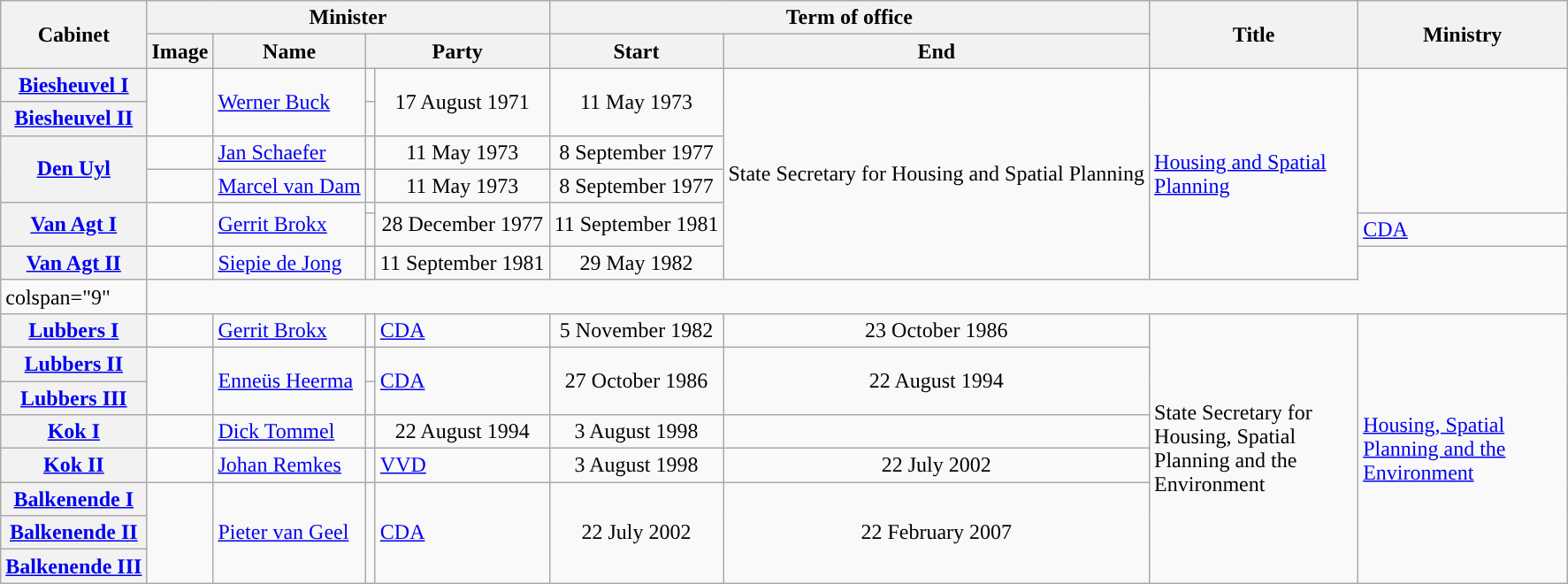<table class="wikitable plainrowheaders">
<tr>
<th rowspan="2">Cabinet</th>
<th colspan="4">Minister</th>
<th colspan="2">Term of office</th>
<th rowspan="2" width="150px">Title</th>
<th rowspan="2" width="150px">Ministry</th>
</tr>
<tr>
<th width="1px">Image</th>
<th>Name</th>
<th colspan="2">Party</th>
<th>Start</th>
<th>End</th>
</tr>
<tr>
<th scope="row"><a href='#'>Biesheuvel I</a></th>
<td rowspan="2"></td>
<td rowspan="2"><a href='#'>Werner Buck</a></td>
<td></td>
<td rowspan="2" style="text-align:center">17 August 1971</td>
<td rowspan="2" style="text-align:center">11 May 1973</td>
<td rowspan="7">State Secretary for Housing and Spatial Planning</td>
<td rowspan="7"><a href='#'>Housing and Spatial Planning</a></td>
</tr>
<tr>
<th scope="row"><a href='#'>Biesheuvel II</a></th>
</tr>
<tr>
<th rowspan="2" scope="row"><a href='#'>Den Uyl</a></th>
<td></td>
<td><a href='#'>Jan Schaefer</a></td>
<td></td>
<td style="text-align:center">11 May 1973</td>
<td style="text-align:center">8 September 1977</td>
</tr>
<tr>
<td></td>
<td><a href='#'>Marcel van Dam</a></td>
<td></td>
<td style="text-align:center">11 May 1973</td>
<td style="text-align:center">8 September 1977</td>
</tr>
<tr>
<th rowspan="2" scope="row"><a href='#'>Van Agt I</a></th>
<td rowspan="2"></td>
<td rowspan="2"><a href='#'>Gerrit Brokx</a></td>
<td></td>
<td rowspan="2" style="text-align:center">28 December 1977</td>
<td rowspan="2" style="text-align:center">11 September 1981</td>
</tr>
<tr>
<td style="background:"></td>
<td><a href='#'>CDA</a></td>
</tr>
<tr>
<th scope="row"><a href='#'>Van Agt II</a></th>
<td></td>
<td><a href='#'>Siepie de Jong</a></td>
<td></td>
<td style="text-align:center">11 September 1981</td>
<td style="text-align:center">29 May 1982</td>
</tr>
<tr>
<td>colspan="9" </td>
</tr>
<tr>
<th scope="row"><a href='#'>Lubbers I</a></th>
<td rowspan="2"></td>
<td rowspan="2"><a href='#'>Gerrit Brokx</a></td>
<td rowspan="2" style="background:"></td>
<td rowspan="2"><a href='#'>CDA</a></td>
<td rowspan="2" style="text-align:center">5 November 1982</td>
<td rowspan="2" style="text-align:center">23 October 1986</td>
<td rowspan="9">State Secretary for Housing, Spatial Planning and the Environment</td>
<td rowspan="9"><a href='#'>Housing, Spatial Planning and the Environment</a></td>
</tr>
<tr>
<th rowspan="2" scope="row"><a href='#'>Lubbers II</a></th>
</tr>
<tr>
<td rowspan="2"></td>
<td rowspan="2"><a href='#'>Enneüs Heerma</a></td>
<td height="15px" style="background:"></td>
<td rowspan="2"><a href='#'>CDA</a></td>
<td rowspan="2" style="text-align:center">27 October 1986</td>
<td rowspan="2" style="text-align:center">22 August 1994</td>
</tr>
<tr>
<th scope="row"><a href='#'>Lubbers III</a></th>
<td style="background:"></td>
</tr>
<tr>
<th scope="row"><a href='#'>Kok I</a></th>
<td></td>
<td><a href='#'>Dick Tommel</a></td>
<td></td>
<td style="text-align:center">22 August 1994</td>
<td style="text-align:center">3 August 1998</td>
</tr>
<tr>
<th scope="row"><a href='#'>Kok II</a></th>
<td></td>
<td><a href='#'>Johan Remkes</a></td>
<td style="background:"></td>
<td><a href='#'>VVD</a></td>
<td style="text-align:center">3 August 1998</td>
<td style="text-align:center">22 July 2002</td>
</tr>
<tr>
<th scope="row"><a href='#'>Balkenende I</a></th>
<td rowspan="3"></td>
<td rowspan="3"><a href='#'>Pieter van Geel</a></td>
<td rowspan="3" style="background:"></td>
<td rowspan="3"><a href='#'>CDA</a></td>
<td rowspan="3" style="text-align:center">22 July 2002</td>
<td rowspan="3" style="text-align:center">22 February 2007</td>
</tr>
<tr>
<th scope="row"><a href='#'>Balkenende II</a></th>
</tr>
<tr>
<th scope="row"><a href='#'>Balkenende III</a></th>
</tr>
</table>
